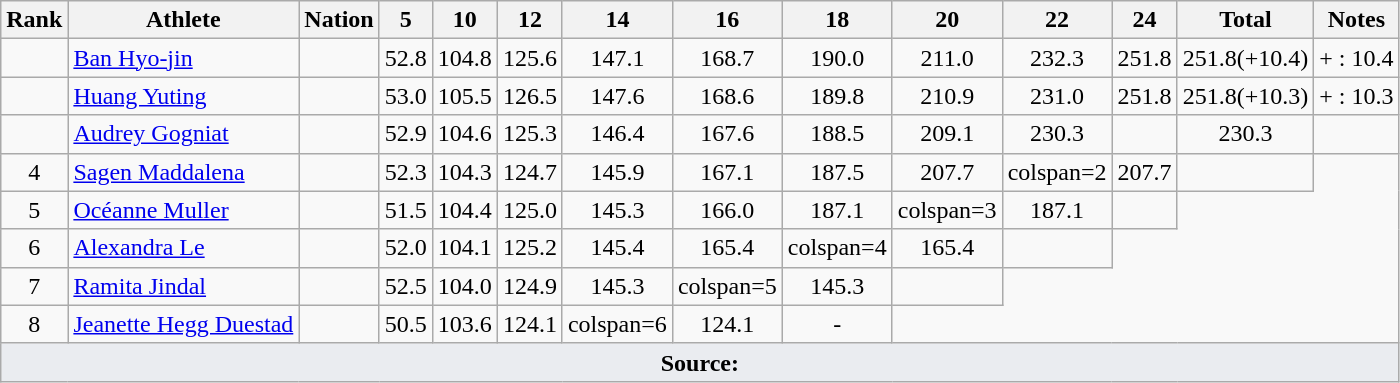<table class="wikitable sortable" style="text-align:center">
<tr>
<th>Rank</th>
<th>Athlete</th>
<th>Nation</th>
<th class="sortable">5</th>
<th class="sortable">10</th>
<th class="sortable">12</th>
<th class="sortable">14</th>
<th class="sortable">16</th>
<th class="sortable">18</th>
<th class="sortable">20</th>
<th class="sortable">22</th>
<th class="sortable">24</th>
<th>Total</th>
<th class="unsortable">Notes</th>
</tr>
<tr>
<td></td>
<td align="left"><a href='#'>Ban Hyo-jin</a></td>
<td align=left></td>
<td>52.8</td>
<td>104.8</td>
<td>125.6</td>
<td>147.1</td>
<td>168.7</td>
<td>190.0</td>
<td>211.0</td>
<td>232.3</td>
<td>251.8</td>
<td>251.8(+10.4)</td>
<td> + : 10.4</td>
</tr>
<tr>
<td></td>
<td align="left"><a href='#'>Huang Yuting</a></td>
<td align=left></td>
<td>53.0</td>
<td>105.5</td>
<td>126.5</td>
<td>147.6</td>
<td>168.6</td>
<td>189.8</td>
<td>210.9</td>
<td>231.0</td>
<td>251.8</td>
<td>251.8(+10.3)</td>
<td> + : 10.3</td>
</tr>
<tr>
<td></td>
<td align="left"><a href='#'>Audrey Gogniat</a></td>
<td align=left></td>
<td>52.9</td>
<td>104.6</td>
<td>125.3</td>
<td>146.4</td>
<td>167.6</td>
<td>188.5</td>
<td>209.1</td>
<td>230.3</td>
<td></td>
<td>230.3</td>
<td></td>
</tr>
<tr>
<td>4</td>
<td align="left"><a href='#'>Sagen Maddalena</a></td>
<td align=left></td>
<td>52.3</td>
<td>104.3</td>
<td>124.7</td>
<td>145.9</td>
<td>167.1</td>
<td>187.5</td>
<td>207.7</td>
<td>colspan=2 </td>
<td>207.7</td>
<td></td>
</tr>
<tr>
<td>5</td>
<td align="left"><a href='#'>Océanne Muller</a></td>
<td align=left></td>
<td>51.5</td>
<td>104.4</td>
<td>125.0</td>
<td>145.3</td>
<td>166.0</td>
<td>187.1</td>
<td>colspan=3 </td>
<td>187.1</td>
<td></td>
</tr>
<tr>
<td>6</td>
<td align="left"><a href='#'>Alexandra Le</a></td>
<td align=left></td>
<td>52.0</td>
<td>104.1</td>
<td>125.2</td>
<td>145.4</td>
<td>165.4</td>
<td>colspan=4 </td>
<td>165.4</td>
<td></td>
</tr>
<tr>
<td>7</td>
<td align="left"><a href='#'>Ramita Jindal</a></td>
<td align=left></td>
<td>52.5</td>
<td>104.0</td>
<td>124.9</td>
<td>145.3</td>
<td>colspan=5 </td>
<td>145.3</td>
<td></td>
</tr>
<tr>
<td>8</td>
<td align="left"><a href='#'>Jeanette Hegg Duestad</a></td>
<td align=left></td>
<td>50.5</td>
<td>103.6</td>
<td>124.1</td>
<td>colspan=6 </td>
<td>124.1</td>
<td>-</td>
</tr>
<tr>
<td colspan="14" style="background-color:#EAECF0;text-align:center"><strong>Source:</strong></td>
</tr>
</table>
